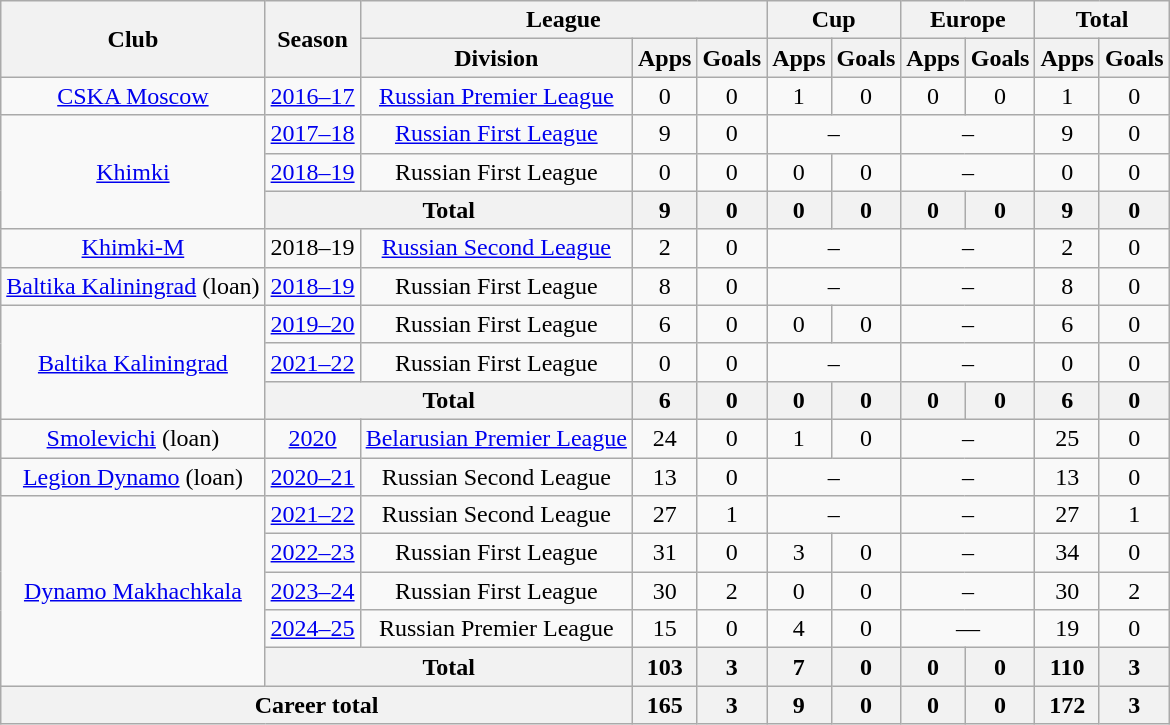<table class="wikitable" style="text-align: center;">
<tr>
<th rowspan="2">Club</th>
<th rowspan="2">Season</th>
<th colspan="3">League</th>
<th colspan="2">Cup</th>
<th colspan="2">Europe</th>
<th colspan="2">Total</th>
</tr>
<tr>
<th>Division</th>
<th>Apps</th>
<th>Goals</th>
<th>Apps</th>
<th>Goals</th>
<th>Apps</th>
<th>Goals</th>
<th>Apps</th>
<th>Goals</th>
</tr>
<tr>
<td><a href='#'>CSKA Moscow</a></td>
<td><a href='#'>2016–17</a></td>
<td><a href='#'>Russian Premier League</a></td>
<td>0</td>
<td>0</td>
<td>1</td>
<td>0</td>
<td>0</td>
<td>0</td>
<td>1</td>
<td>0</td>
</tr>
<tr>
<td rowspan="3"><a href='#'>Khimki</a></td>
<td><a href='#'>2017–18</a></td>
<td><a href='#'>Russian First League</a></td>
<td>9</td>
<td>0</td>
<td colspan=2>–</td>
<td colspan=2>–</td>
<td>9</td>
<td>0</td>
</tr>
<tr>
<td><a href='#'>2018–19</a></td>
<td>Russian First League</td>
<td>0</td>
<td>0</td>
<td>0</td>
<td>0</td>
<td colspan=2>–</td>
<td>0</td>
<td>0</td>
</tr>
<tr>
<th colspan=2>Total</th>
<th>9</th>
<th>0</th>
<th>0</th>
<th>0</th>
<th>0</th>
<th>0</th>
<th>9</th>
<th>0</th>
</tr>
<tr>
<td><a href='#'>Khimki-M</a></td>
<td>2018–19</td>
<td><a href='#'>Russian Second League</a></td>
<td>2</td>
<td>0</td>
<td colspan=2>–</td>
<td colspan=2>–</td>
<td>2</td>
<td>0</td>
</tr>
<tr>
<td><a href='#'>Baltika Kaliningrad</a> (loan)</td>
<td><a href='#'>2018–19</a></td>
<td>Russian First League</td>
<td>8</td>
<td>0</td>
<td colspan=2>–</td>
<td colspan=2>–</td>
<td>8</td>
<td>0</td>
</tr>
<tr>
<td rowspan="3"><a href='#'>Baltika Kaliningrad</a></td>
<td><a href='#'>2019–20</a></td>
<td>Russian First League</td>
<td>6</td>
<td>0</td>
<td>0</td>
<td>0</td>
<td colspan=2>–</td>
<td>6</td>
<td>0</td>
</tr>
<tr>
<td><a href='#'>2021–22</a></td>
<td>Russian First League</td>
<td>0</td>
<td>0</td>
<td colspan=2>–</td>
<td colspan=2>–</td>
<td>0</td>
<td>0</td>
</tr>
<tr>
<th colspan=2>Total</th>
<th>6</th>
<th>0</th>
<th>0</th>
<th>0</th>
<th>0</th>
<th>0</th>
<th>6</th>
<th>0</th>
</tr>
<tr>
<td><a href='#'>Smolevichi</a> (loan)</td>
<td><a href='#'>2020</a></td>
<td><a href='#'>Belarusian Premier League</a></td>
<td>24</td>
<td>0</td>
<td>1</td>
<td>0</td>
<td colspan=2>–</td>
<td>25</td>
<td>0</td>
</tr>
<tr>
<td><a href='#'>Legion Dynamo</a> (loan)</td>
<td><a href='#'>2020–21</a></td>
<td>Russian Second League</td>
<td>13</td>
<td>0</td>
<td colspan=2>–</td>
<td colspan=2>–</td>
<td>13</td>
<td>0</td>
</tr>
<tr>
<td rowspan="5"><a href='#'>Dynamo Makhachkala</a></td>
<td><a href='#'>2021–22</a></td>
<td>Russian Second League</td>
<td>27</td>
<td>1</td>
<td colspan=2>–</td>
<td colspan=2>–</td>
<td>27</td>
<td>1</td>
</tr>
<tr>
<td><a href='#'>2022–23</a></td>
<td>Russian First League</td>
<td>31</td>
<td>0</td>
<td>3</td>
<td>0</td>
<td colspan=2>–</td>
<td>34</td>
<td>0</td>
</tr>
<tr>
<td><a href='#'>2023–24</a></td>
<td>Russian First League</td>
<td>30</td>
<td>2</td>
<td>0</td>
<td>0</td>
<td colspan=2>–</td>
<td>30</td>
<td>2</td>
</tr>
<tr>
<td><a href='#'>2024–25</a></td>
<td>Russian Premier League</td>
<td>15</td>
<td>0</td>
<td>4</td>
<td>0</td>
<td colspan="2">—</td>
<td>19</td>
<td>0</td>
</tr>
<tr>
<th colspan="2">Total</th>
<th>103</th>
<th>3</th>
<th>7</th>
<th>0</th>
<th>0</th>
<th>0</th>
<th>110</th>
<th>3</th>
</tr>
<tr>
<th colspan="3">Career total</th>
<th>165</th>
<th>3</th>
<th>9</th>
<th>0</th>
<th>0</th>
<th>0</th>
<th>172</th>
<th>3</th>
</tr>
</table>
